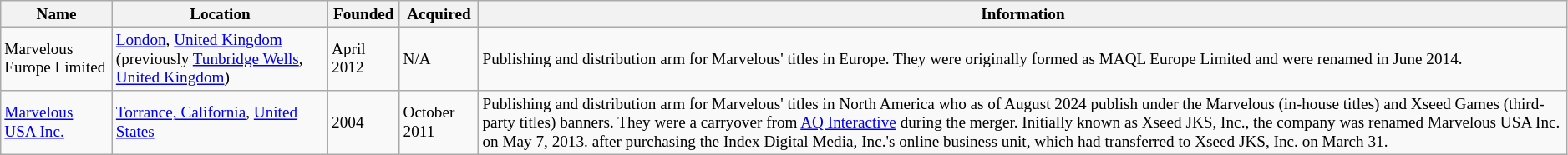<table class="wikitable sortable"style="min-width: 75%; font-size: 80%;">
<tr>
<th>Name</th>
<th>Location</th>
<th>Founded</th>
<th>Acquired</th>
<th>Information</th>
</tr>
<tr>
<td>Marvelous Europe Limited</td>
<td><a href='#'>London</a>, <a href='#'>United Kingdom</a> (previously <a href='#'>Tunbridge Wells</a>, <a href='#'>United Kingdom</a>)</td>
<td>April 2012</td>
<td>N/A</td>
<td>Publishing and distribution arm for Marvelous' titles in Europe. They were originally formed as MAQL Europe Limited and were renamed in June 2014.</td>
</tr>
<tr>
<td><a href='#'>Marvelous USA Inc.</a></td>
<td><a href='#'>Torrance, California</a>, <a href='#'>United States</a></td>
<td>2004</td>
<td>October 2011</td>
<td>Publishing and distribution arm for Marvelous' titles in North America who as of August 2024 publish under the Marvelous (in-house titles) and Xseed Games (third-party titles) banners. They were a carryover from <a href='#'>AQ Interactive</a> during the merger. Initially known as Xseed JKS, Inc., the company was renamed Marvelous USA Inc. on May 7, 2013. after purchasing the Index Digital Media, Inc.'s online business unit, which had transferred to Xseed JKS, Inc. on March 31.</td>
</tr>
</table>
